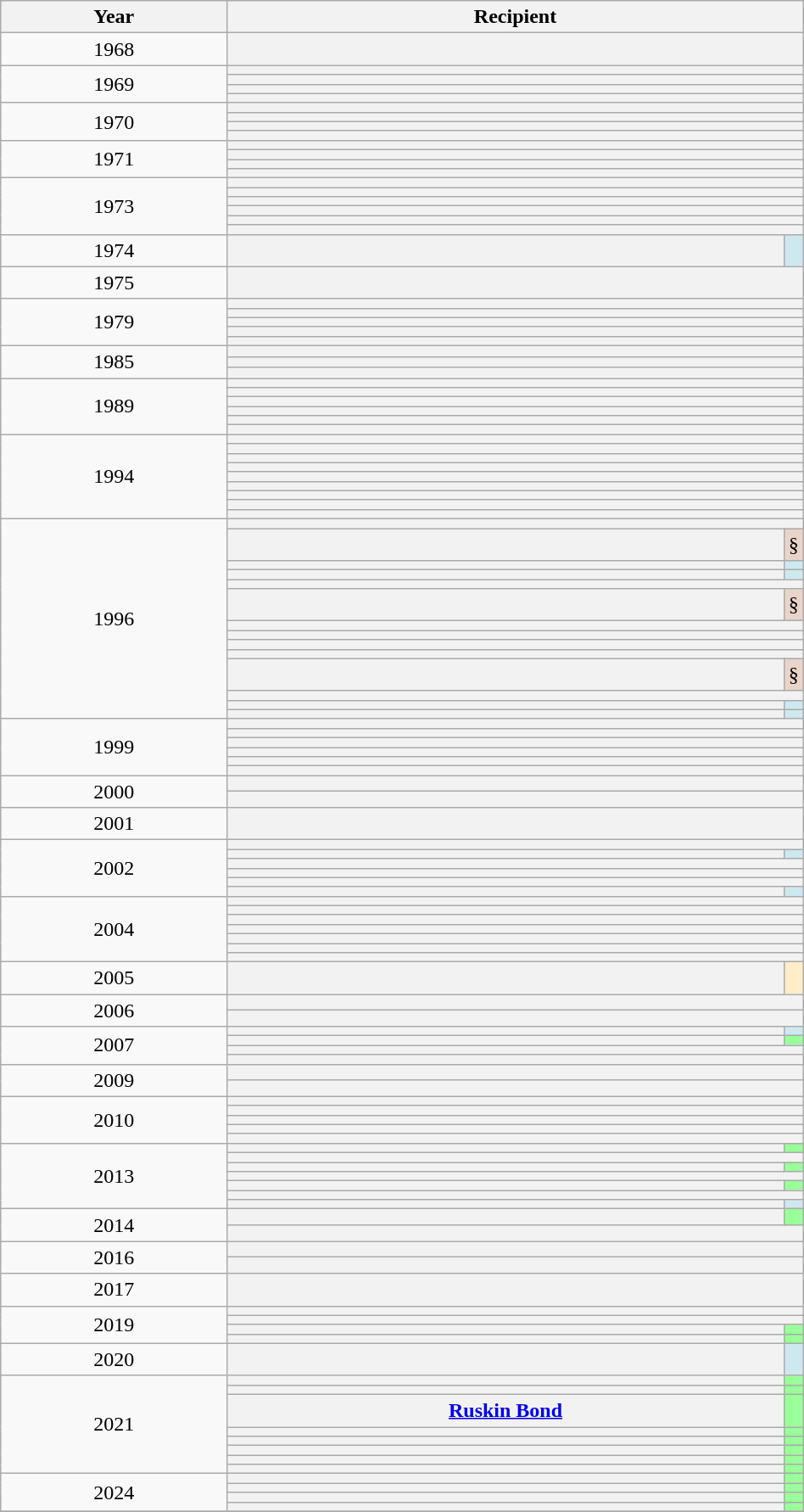<table class="wikitable plainrowheaders sortable" style="width:50%">
<tr>
<th scope="col">Year</th>
<th scope="col" colspan="2">Recipient</th>
</tr>
<tr>
<td style="text-align:center;">1968</td>
<th scope="row" colspan="2"></th>
</tr>
<tr>
<td style="text-align:center;" rowspan=4>1969</td>
<th scope="row" colspan="2"></th>
</tr>
<tr>
<th scope="row" colspan="2"></th>
</tr>
<tr>
<th scope="row" colspan="2"></th>
</tr>
<tr>
<th scope="row" colspan="2"></th>
</tr>
<tr>
<td style="text-align:center;" rowspan=4>1970</td>
<th scope="row" colspan="2"></th>
</tr>
<tr>
<th scope="row" colspan="2"></th>
</tr>
<tr>
<th scope="row" colspan="2"></th>
</tr>
<tr>
<th scope="row" colspan="2"></th>
</tr>
<tr>
<td style="text-align:center;" rowspan=4>1971</td>
<th scope="row" colspan="2"></th>
</tr>
<tr>
<th scope="row" colspan="2"></th>
</tr>
<tr>
<th scope="row" colspan="2"></th>
</tr>
<tr>
<th scope="row" colspan="2"></th>
</tr>
<tr>
<td style="text-align:center;" rowspan=6>1973</td>
<th scope="row" colspan="2"></th>
</tr>
<tr>
<th scope="row" colspan="2"></th>
</tr>
<tr>
<th scope="row" colspan="2"></th>
</tr>
<tr>
<th scope="row" colspan="2"></th>
</tr>
<tr>
<th scope="row" colspan="2"></th>
</tr>
<tr>
<th scope="row" colspan="2"></th>
</tr>
<tr>
<td style="text-align:center;">1974</td>
<th scope="row"></th>
<td style="background-color:#CEE8F0;width:1%;"></td>
</tr>
<tr>
<td style="text-align:center;">1975</td>
<th scope="row" colspan="2"></th>
</tr>
<tr>
<td style="text-align:center;" rowspan=5>1979</td>
<th scope="row" colspan="2"></th>
</tr>
<tr>
<th scope="row" colspan="2"></th>
</tr>
<tr>
<th scope="row" colspan="2"></th>
</tr>
<tr>
<th scope="row" colspan="2"></th>
</tr>
<tr>
<th scope="row" colspan="2"></th>
</tr>
<tr>
<td style="text-align:center;" rowspan=3>1985</td>
<th scope="row" colspan="2"></th>
</tr>
<tr>
<th scope="row" colspan="2"></th>
</tr>
<tr>
<th scope="row" colspan="2"></th>
</tr>
<tr>
<td style="text-align:center;" rowspan=6>1989</td>
<th scope="row" colspan="2"></th>
</tr>
<tr>
<th scope="row" colspan="2"></th>
</tr>
<tr>
<th scope="row" colspan="2"></th>
</tr>
<tr>
<th scope="row" colspan="2"></th>
</tr>
<tr>
<th scope="row" colspan="2"></th>
</tr>
<tr>
<th scope="row" colspan="2"></th>
</tr>
<tr>
<td style="text-align:center;" rowspan=9>1994</td>
<th scope="row" colspan="2"></th>
</tr>
<tr>
<th scope="row" colspan="2"></th>
</tr>
<tr>
<th scope="row" colspan="2"></th>
</tr>
<tr>
<th scope="row" colspan="2"></th>
</tr>
<tr>
<th scope="row" colspan="2"></th>
</tr>
<tr>
<th scope="row" colspan="2"></th>
</tr>
<tr>
<th scope="row" colspan="2"></th>
</tr>
<tr>
<th scope="row" colspan="2"></th>
</tr>
<tr>
<th scope="row" colspan="2"></th>
</tr>
<tr>
<td style="text-align:center;" rowspan=14>1996</td>
<th scope="row" colspan="2"></th>
</tr>
<tr>
<th scope="row"></th>
<td style="background-color:#E9D4C9;width:1%;">§</td>
</tr>
<tr>
<th scope="row"></th>
<td style="background-color:#CEE8F0;width:1%;"></td>
</tr>
<tr>
<th scope="row"></th>
<td style="background-color:#CEE8F0;width:1%;"></td>
</tr>
<tr>
<th scope="row" colspan="2"></th>
</tr>
<tr>
<th scope="row"></th>
<td style="background-color:#E9D4C9;width:1%;">§</td>
</tr>
<tr>
<th scope="row" colspan="2"></th>
</tr>
<tr>
<th scope="row" colspan="2"></th>
</tr>
<tr>
<th scope="row" colspan="2"></th>
</tr>
<tr>
<th scope="row" colspan="2"></th>
</tr>
<tr>
<th scope="row"></th>
<td style="background-color:#E9D4C9;width:1%;">§</td>
</tr>
<tr>
<th scope="row" colspan="2"></th>
</tr>
<tr>
<th scope="row"></th>
<td style="background-color:#CEE8F0;width:1%;"></td>
</tr>
<tr>
<th scope="row"></th>
<td style="background-color:#CEE8F0;width:1%;"></td>
</tr>
<tr>
<td style="text-align:center;" rowspan=6>1999</td>
<th scope="row" colspan="2"></th>
</tr>
<tr>
<th scope="row" colspan="2"></th>
</tr>
<tr>
<th scope="row" colspan="2"></th>
</tr>
<tr>
<th scope="row" colspan="2"></th>
</tr>
<tr>
<th scope="row" colspan="2"></th>
</tr>
<tr>
<th scope="row" colspan="2"></th>
</tr>
<tr>
<td style="text-align:center;" rowspan=2>2000</td>
<th scope="row" colspan="2"></th>
</tr>
<tr>
<th scope="row" colspan="2"></th>
</tr>
<tr>
<td style="text-align:center;">2001</td>
<th scope="row" colspan="2"></th>
</tr>
<tr>
<td style="text-align:center;" rowspan=6>2002</td>
<th scope="row" colspan="2"></th>
</tr>
<tr>
<th scope="row"></th>
<td style="background-color:#CEE8F0;width:1%;"></td>
</tr>
<tr>
<th scope="row" colspan="2"></th>
</tr>
<tr>
<th scope="row" colspan="2"></th>
</tr>
<tr>
<th scope="row" colspan="2"></th>
</tr>
<tr>
<th scope="row"></th>
<td style="background-color:#CEE8F0;width:1%;"></td>
</tr>
<tr>
<td style="text-align:center;" rowspan=7>2004</td>
<th scope="row" colspan="2"></th>
</tr>
<tr>
<th scope="row" colspan="2"></th>
</tr>
<tr>
<th scope="row" colspan="2"></th>
</tr>
<tr>
<th scope="row" colspan="2"></th>
</tr>
<tr>
<th scope="row" colspan="2"></th>
</tr>
<tr>
<th scope="row" colspan="2"></th>
</tr>
<tr>
<th scope="row" colspan="2"></th>
</tr>
<tr>
<td style="text-align:center;">2005</td>
<th scope="row"></th>
<td style="background-color:#FFECC8;width:1%;"></td>
</tr>
<tr>
<td style="text-align:center;" rowspan=2>2006</td>
<th scope="row" colspan="2"></th>
</tr>
<tr>
<th scope="row" colspan="2"></th>
</tr>
<tr>
<td style="text-align:center;" rowspan=4>2007</td>
<th scope="row"></th>
<td style="background-color:#CEE8F0;width:1%;"></td>
</tr>
<tr>
<th scope="row"></th>
<td style="background-color:#9F9;width:1%;"></td>
</tr>
<tr>
<th scope="row" colspan="2"></th>
</tr>
<tr>
<th scope="row" colspan="2"></th>
</tr>
<tr>
<td style="text-align:center;" rowspan=2>2009</td>
<th scope="row" colspan="2"></th>
</tr>
<tr>
<th scope="row" colspan="2"></th>
</tr>
<tr>
<td style="text-align:center;" rowspan=5>2010</td>
<th scope="row" colspan="2"></th>
</tr>
<tr>
<th scope="row" colspan="2"></th>
</tr>
<tr>
<th scope="row" colspan="2"></th>
</tr>
<tr>
<th scope="row" colspan="2"></th>
</tr>
<tr>
<th scope="row" colspan="2"></th>
</tr>
<tr>
<td style="text-align:center;" rowspan=7>2013</td>
<th scope="row"></th>
<td style="background-color:#9F9;width:1%;"></td>
</tr>
<tr>
<th scope="row" colspan="2"></th>
</tr>
<tr>
<th scope="row"></th>
<td style="background-color:#9F9;width:1%;"></td>
</tr>
<tr>
<th scope="row" colspan="2"></th>
</tr>
<tr>
<th scope="row"></th>
<td style="background-color:#9F9;width:1%;"></td>
</tr>
<tr>
<th scope="row" colspan="2"></th>
</tr>
<tr>
<th scope="row"></th>
<td style="background-color:#CEE8F0;width:1%;"></td>
</tr>
<tr>
<td style="text-align:center;" rowspan=2>2014</td>
<th scope="row"></th>
<td style="background-color:#9F9;width:1%;"></td>
</tr>
<tr>
<th scope="row" colspan="2"></th>
</tr>
<tr>
<td style="text-align:center;" rowspan=2>2016</td>
<th scope="row" colspan="2"></th>
</tr>
<tr>
<th scope="row" colspan="2"></th>
</tr>
<tr>
<td style="text-align:center;">2017</td>
<th scope="row" colspan="2"></th>
</tr>
<tr>
<td style="text-align:center;" rowspan=4>2019</td>
<th scope="row" colspan="2"></th>
</tr>
<tr>
<th scope="row" colspan="2"></th>
</tr>
<tr>
<th scope="row"></th>
<td style="background-color:#9F9;width:1%;"></td>
</tr>
<tr>
<th scope="row"></th>
<td style="background-color:#9F9;width:1%;"></td>
</tr>
<tr>
<td style="text-align:center;">2020</td>
<th scope="row"></th>
<td style="background-color:#CEE8F0;width:1%;"></td>
</tr>
<tr>
<td style="text-align:center;" rowspan=8>2021</td>
<th scope="row"></th>
<td style="background-color:#9F9;width:1%;"></td>
</tr>
<tr>
<th scope="row"></th>
<td style="background-color:#9F9;width:1%;"></td>
</tr>
<tr>
<th scope="row"><a href='#'>Ruskin Bond</a></th>
<td style="background-color:#9F9;width:1%;"></td>
</tr>
<tr>
<th scope="row"></th>
<td style="background-color:#9F9;width:1%;"></td>
</tr>
<tr>
<th scope="row"></th>
<td style="background-color:#9F9;width:1%;"></td>
</tr>
<tr>
<th scope="row"></th>
<td style="background-color:#9F9;width:1%;"></td>
</tr>
<tr>
<th scope="row"></th>
<td style="background-color:#9F9;width:1%;"></td>
</tr>
<tr>
<th scope="row"></th>
<td style="background-color:#9F9;width:1%;"></td>
</tr>
<tr>
<td style="text-align:center;" rowspan=4>2024</td>
<th scope="row"></th>
<td style="background-color:#9F9;width:1%;"></td>
</tr>
<tr>
<th scope="row"></th>
<td style="background-color:#9F9;width:1%;"></td>
</tr>
<tr>
<th scope="row"></th>
<td style="background-color:#9F9;width:1%;"></td>
</tr>
<tr>
<th scope="row"></th>
<td style="background-color:#9F9;width:1%;"></td>
</tr>
<tr>
</tr>
</table>
